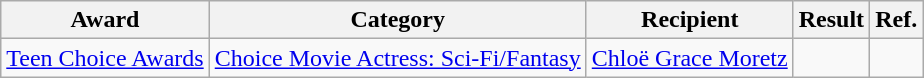<table class="wikitable sortable">
<tr>
<th>Award</th>
<th>Category</th>
<th>Recipient</th>
<th>Result</th>
<th>Ref.</th>
</tr>
<tr>
<td><a href='#'>Teen Choice Awards</a></td>
<td><a href='#'>Choice Movie Actress: Sci-Fi/Fantasy</a></td>
<td><a href='#'>Chloë Grace Moretz</a></td>
<td></td>
<td></td>
</tr>
</table>
